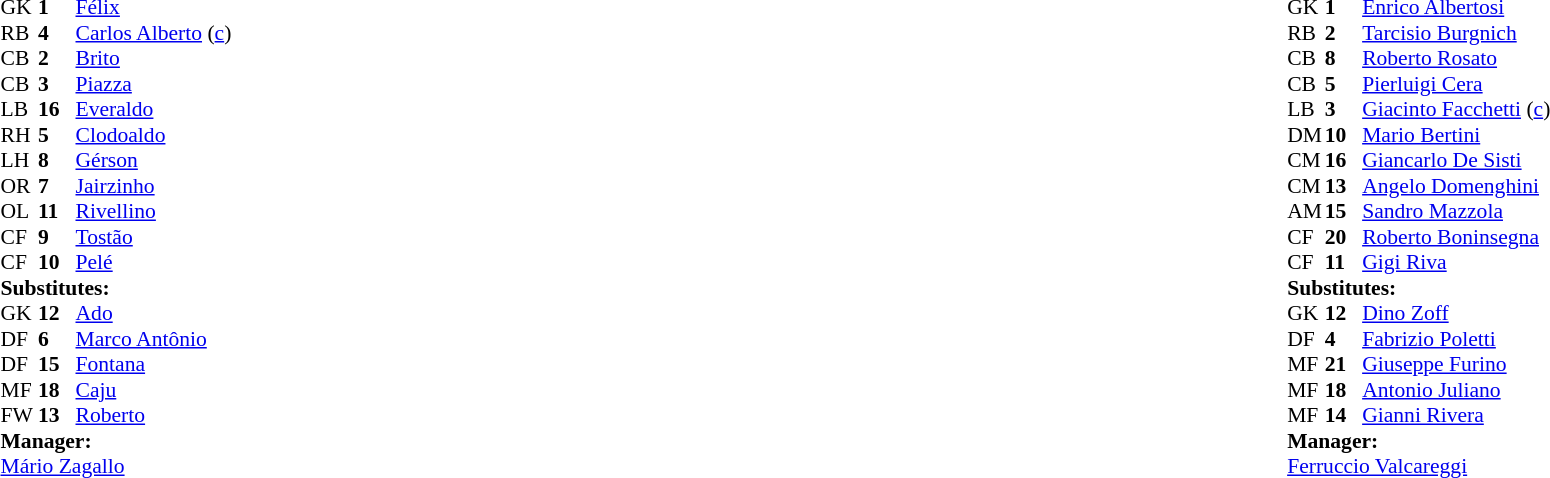<table width="100%">
<tr>
<td valign="top" width="50%"><br><table style="font-size:90%" cellspacing="0" cellpadding="0">
<tr>
<th width="25"></th>
<th width="25"></th>
</tr>
<tr>
<td>GK</td>
<td><strong>1</strong></td>
<td><a href='#'>Félix</a></td>
</tr>
<tr>
<td>RB</td>
<td><strong>4</strong></td>
<td><a href='#'>Carlos Alberto</a> (<a href='#'>c</a>)</td>
</tr>
<tr>
<td>CB</td>
<td><strong>2</strong></td>
<td><a href='#'>Brito</a></td>
</tr>
<tr>
<td>CB</td>
<td><strong>3</strong></td>
<td><a href='#'>Piazza</a></td>
</tr>
<tr>
<td>LB</td>
<td><strong>16</strong></td>
<td><a href='#'>Everaldo</a></td>
</tr>
<tr>
<td>RH</td>
<td><strong>5</strong></td>
<td><a href='#'>Clodoaldo</a></td>
</tr>
<tr>
<td>LH</td>
<td><strong>8</strong></td>
<td><a href='#'>Gérson</a></td>
</tr>
<tr>
<td>OR</td>
<td><strong>7</strong></td>
<td><a href='#'>Jairzinho</a></td>
</tr>
<tr>
<td>OL</td>
<td><strong>11</strong></td>
<td><a href='#'>Rivellino</a></td>
<td></td>
</tr>
<tr>
<td>CF</td>
<td><strong>9</strong></td>
<td><a href='#'>Tostão</a></td>
</tr>
<tr>
<td>CF</td>
<td><strong>10</strong></td>
<td><a href='#'>Pelé</a></td>
</tr>
<tr>
<td colspan=3><strong>Substitutes:</strong></td>
</tr>
<tr>
<td>GK</td>
<td><strong>12</strong></td>
<td><a href='#'>Ado</a></td>
</tr>
<tr>
<td>DF</td>
<td><strong>6</strong></td>
<td><a href='#'>Marco Antônio</a></td>
</tr>
<tr>
<td>DF</td>
<td><strong>15</strong></td>
<td><a href='#'>Fontana</a></td>
</tr>
<tr>
<td>MF</td>
<td><strong>18</strong></td>
<td><a href='#'>Caju</a></td>
</tr>
<tr>
<td>FW</td>
<td><strong>13</strong></td>
<td><a href='#'>Roberto</a></td>
</tr>
<tr>
<td colspan=3><strong>Manager:</strong></td>
</tr>
<tr>
<td colspan="4"><a href='#'>Mário Zagallo</a></td>
</tr>
</table>
</td>
<td valign="top"></td>
<td valign="top" width="50%"><br><table style="font-size: 90%" cellspacing="0" cellpadding="0" align=center>
<tr>
<th width="25"></th>
<th width="25"></th>
</tr>
<tr>
<td>GK</td>
<td><strong>1</strong></td>
<td><a href='#'>Enrico Albertosi</a></td>
</tr>
<tr>
<td>RB</td>
<td><strong>2</strong></td>
<td><a href='#'>Tarcisio Burgnich</a></td>
<td></td>
</tr>
<tr>
<td>CB</td>
<td><strong>8</strong></td>
<td><a href='#'>Roberto Rosato</a></td>
</tr>
<tr>
<td>CB</td>
<td><strong>5</strong></td>
<td><a href='#'>Pierluigi Cera</a></td>
</tr>
<tr>
<td>LB</td>
<td><strong>3</strong></td>
<td><a href='#'>Giacinto Facchetti</a> (<a href='#'>c</a>)</td>
</tr>
<tr>
<td>DM</td>
<td><strong>10</strong></td>
<td><a href='#'>Mario Bertini</a></td>
<td></td>
<td></td>
</tr>
<tr>
<td>CM</td>
<td><strong>16</strong></td>
<td><a href='#'>Giancarlo De Sisti</a></td>
</tr>
<tr>
<td>CM</td>
<td><strong>13</strong></td>
<td><a href='#'>Angelo Domenghini</a></td>
</tr>
<tr>
<td>AM</td>
<td><strong>15</strong></td>
<td><a href='#'>Sandro Mazzola</a></td>
</tr>
<tr>
<td>CF</td>
<td><strong>20</strong></td>
<td><a href='#'>Roberto Boninsegna</a></td>
<td></td>
<td></td>
</tr>
<tr>
<td>CF</td>
<td><strong>11</strong></td>
<td><a href='#'>Gigi Riva</a></td>
</tr>
<tr>
<td colspan=3><strong>Substitutes:</strong></td>
</tr>
<tr>
<td>GK</td>
<td><strong>12</strong></td>
<td><a href='#'>Dino Zoff</a></td>
</tr>
<tr>
<td>DF</td>
<td><strong>4</strong></td>
<td><a href='#'>Fabrizio Poletti</a></td>
</tr>
<tr>
<td>MF</td>
<td><strong>21</strong></td>
<td><a href='#'>Giuseppe Furino</a></td>
</tr>
<tr>
<td>MF</td>
<td><strong>18</strong></td>
<td><a href='#'>Antonio Juliano</a></td>
<td></td>
<td></td>
</tr>
<tr>
<td>MF</td>
<td><strong>14</strong></td>
<td><a href='#'>Gianni Rivera</a></td>
<td></td>
<td></td>
</tr>
<tr>
<td colspan=3><strong>Manager:</strong></td>
</tr>
<tr>
<td colspan="4"><a href='#'>Ferruccio Valcareggi</a></td>
</tr>
</table>
</td>
</tr>
</table>
